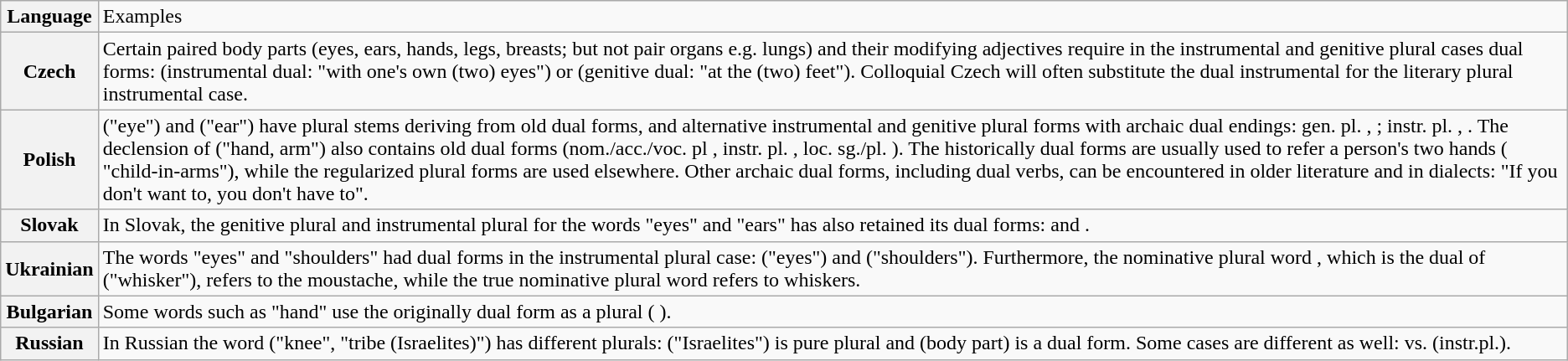<table class="wikitable">
<tr>
<th>Language</th>
<td>Examples</td>
</tr>
<tr>
<th>Czech</th>
<td>Certain paired body parts (eyes, ears, hands, legs, breasts; but not pair organs e.g. lungs) and their modifying adjectives require in the instrumental and genitive plural cases dual forms:  (instrumental dual: "with one's own (two) eyes") or  (genitive dual: "at the (two) feet"). Colloquial Czech will often substitute the dual instrumental for the literary plural instrumental case.</td>
</tr>
<tr>
<th>Polish</th>
<td> ("eye") and  ("ear") have plural stems deriving from old dual forms, and alternative instrumental and genitive plural forms with archaic dual endings: gen. pl. , ; instr. pl. , . The declension of  ("hand, arm") also contains old dual forms (nom./acc./voc. pl , instr. pl. , loc. sg./pl. ). The historically dual forms are usually used to refer a person's two hands ( "child-in-arms"), while the regularized plural forms are used elsewhere.  Other archaic dual forms, including dual verbs, can be encountered in older literature and in dialects:  "If you don't want to, you don't have to".</td>
</tr>
<tr>
<th>Slovak</th>
<td>In Slovak, the genitive plural and instrumental plural for the words "eyes" and "ears" has also retained its dual forms:  and .</td>
</tr>
<tr>
<th>Ukrainian</th>
<td>The words "eyes" and "shoulders" had dual forms in the instrumental plural case:   ("eyes") and   ("shoulders"). Furthermore, the nominative plural word  , which is the dual of   ("whisker"), refers to the moustache, while the true nominative plural word   refers to whiskers.</td>
</tr>
<tr>
<th>Bulgarian</th>
<td>Some words such as   "hand" use the originally dual form as a plural ( ).</td>
</tr>
<tr>
<th>Russian</th>
<td>In Russian the word   ("knee", "tribe (Israelites)") has different plurals:   ("Israelites") is pure plural and   (body part) is a dual form. Some cases are different as well:   vs.   (instr.pl.).</td>
</tr>
</table>
